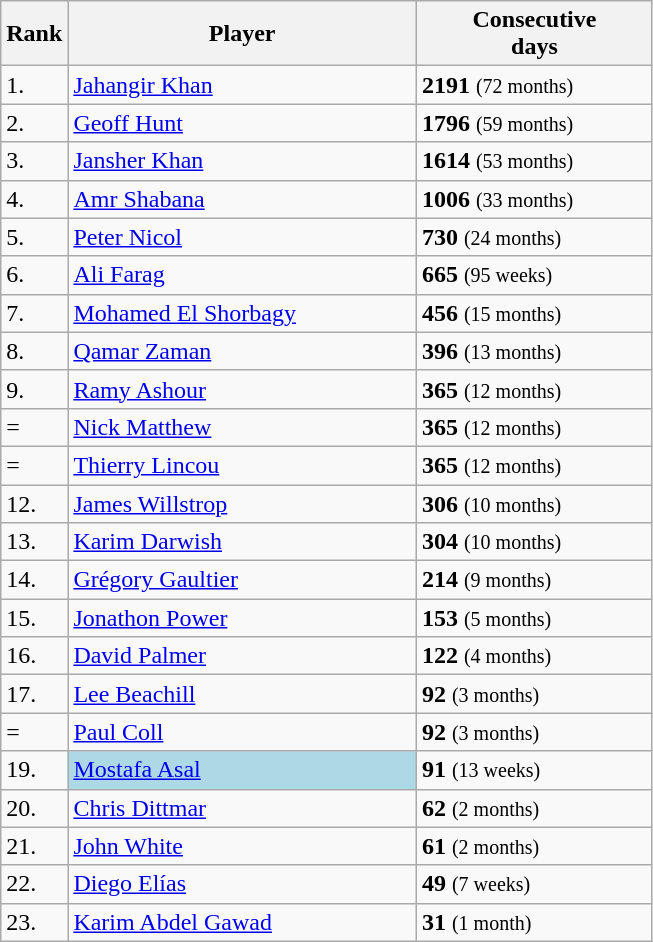<table class="wikitable">
<tr>
<th scope="col">Rank</th>
<th scope="col" style="width:225px;">Player</th>
<th scope="col" width=150>Consecutive<br>days</th>
</tr>
<tr>
<td>1.</td>
<td> <a href='#'>Jahangir Khan</a></td>
<td><strong>2191</strong> <small>(72 months)</small></td>
</tr>
<tr>
<td>2.</td>
<td> <a href='#'>Geoff Hunt</a></td>
<td><strong>1796</strong> <small>(59 months)</small></td>
</tr>
<tr>
<td>3.</td>
<td> <a href='#'>Jansher Khan</a></td>
<td><strong>1614</strong> <small>(53 months)</small></td>
</tr>
<tr>
<td>4.</td>
<td> <a href='#'>Amr Shabana</a></td>
<td><strong>1006</strong> <small>(33 months)</small></td>
</tr>
<tr>
<td>5.</td>
<td> <a href='#'>Peter Nicol</a></td>
<td><strong>730</strong> <small>(24 months)</small></td>
</tr>
<tr>
<td>6.</td>
<td> <a href='#'>Ali Farag</a></td>
<td><strong>665</strong> <small>(95 weeks)</small></td>
</tr>
<tr>
<td>7.</td>
<td> <a href='#'>Mohamed El Shorbagy</a></td>
<td><strong>456</strong> <small>(15 months)</small></td>
</tr>
<tr>
<td>8.</td>
<td> <a href='#'>Qamar Zaman</a></td>
<td><strong>396</strong> <small>(13 months)</small></td>
</tr>
<tr>
<td>9.</td>
<td> <a href='#'>Ramy Ashour</a></td>
<td><strong>365</strong> <small>(12 months)</small></td>
</tr>
<tr>
<td>=</td>
<td> <a href='#'>Nick Matthew</a></td>
<td><strong>365</strong> <small>(12 months)</small></td>
</tr>
<tr>
<td>=</td>
<td> <a href='#'>Thierry Lincou</a></td>
<td><strong>365</strong> <small>(12 months)</small></td>
</tr>
<tr>
<td>12.</td>
<td> <a href='#'>James Willstrop</a></td>
<td><strong>306</strong> <small>(10 months)</small></td>
</tr>
<tr>
<td>13.</td>
<td> <a href='#'>Karim Darwish</a></td>
<td><strong>304</strong> <small>(10 months)</small></td>
</tr>
<tr>
<td>14.</td>
<td> <a href='#'>Grégory Gaultier</a></td>
<td><strong>214</strong> <small>(9 months)</small></td>
</tr>
<tr>
<td>15.</td>
<td> <a href='#'>Jonathon Power</a></td>
<td><strong>153</strong> <small>(5 months)</small></td>
</tr>
<tr>
<td>16.</td>
<td> <a href='#'>David Palmer</a></td>
<td><strong>122</strong> <small>(4 months)</small></td>
</tr>
<tr>
<td>17.</td>
<td> <a href='#'>Lee Beachill</a></td>
<td><strong>92</strong> <small>(3 months)</small></td>
</tr>
<tr>
<td>=</td>
<td> <a href='#'>Paul Coll</a></td>
<td><strong>92</strong> <small>(3 months)</small></td>
</tr>
<tr>
<td>19.</td>
<td style="background:#add8e6"> <a href='#'>Mostafa Asal</a></td>
<td><strong>91</strong> <small>(13 weeks)</small></td>
</tr>
<tr>
<td>20.</td>
<td> <a href='#'>Chris Dittmar</a></td>
<td><strong>62</strong> <small>(2 months)</small></td>
</tr>
<tr>
<td>21.</td>
<td> <a href='#'>John White</a></td>
<td><strong>61</strong> <small>(2 months)</small></td>
</tr>
<tr>
<td>22.</td>
<td> <a href='#'>Diego Elías</a></td>
<td><strong>49</strong> <small>(7 weeks)</small></td>
</tr>
<tr>
<td>23.</td>
<td> <a href='#'>Karim Abdel Gawad</a></td>
<td><strong>31</strong> <small>(1 month)</small></td>
</tr>
</table>
